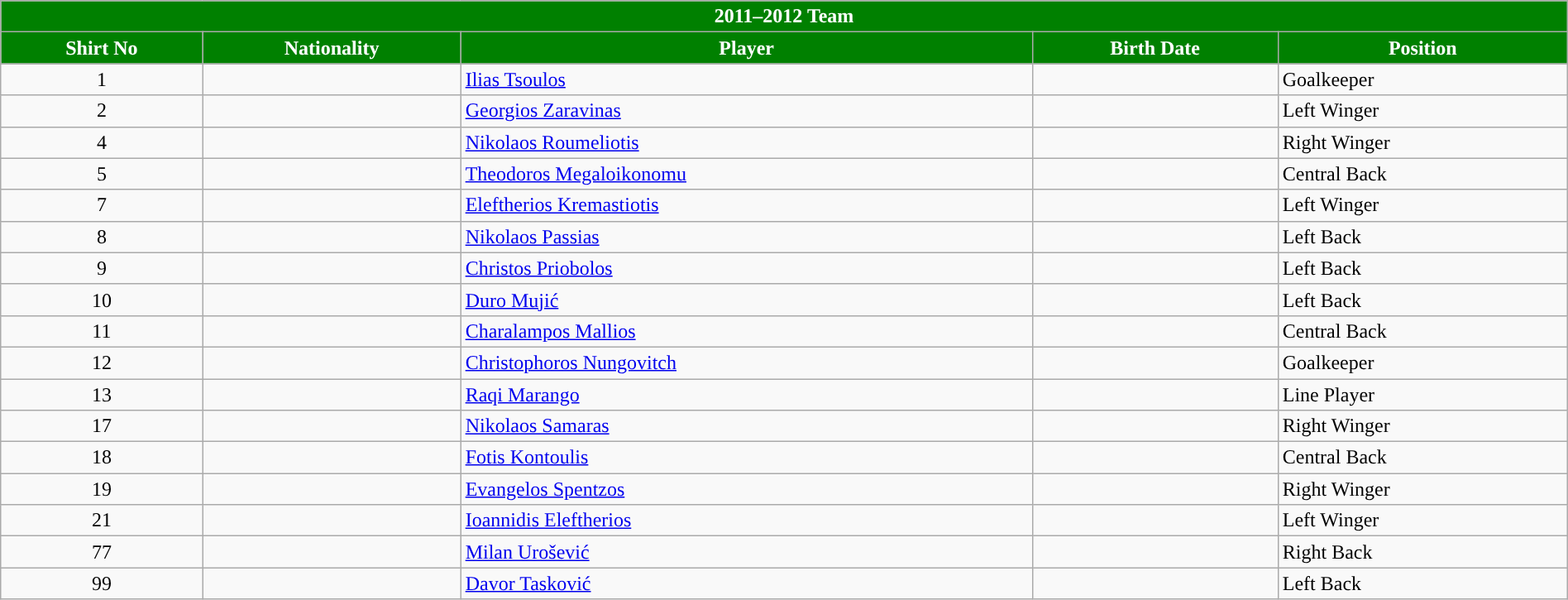<table class="wikitable collapsible collapsed" style="width:100%">
<tr>
<th colspan=5 style="background-color:#008000;color:#FFFFFF;text-align:center;"> <strong>2011–2012 Team</strong></th>
</tr>
<tr>
<th style="color:#FFFFFF; background:#008000">Shirt No</th>
<th style="color:#FFFFFF; background:#008000">Nationality</th>
<th style="color:#FFFFFF; background:#008000">Player</th>
<th style="color:#FFFFFF; background:#008000">Birth Date</th>
<th style="color:#FFFFFF; background:#008000">Position</th>
</tr>
<tr>
<td align=center>1</td>
<td></td>
<td><a href='#'>Ilias Tsoulos</a></td>
<td></td>
<td>Goalkeeper</td>
</tr>
<tr>
<td align=center>2</td>
<td></td>
<td><a href='#'>Georgios Zaravinas</a></td>
<td></td>
<td>Left Winger</td>
</tr>
<tr>
<td align=center>4</td>
<td></td>
<td><a href='#'>Nikolaos Roumeliotis</a></td>
<td></td>
<td>Right Winger</td>
</tr>
<tr>
<td align=center>5</td>
<td></td>
<td><a href='#'>Theodoros Megaloikonomu</a></td>
<td></td>
<td>Central Back</td>
</tr>
<tr>
<td align=center>7</td>
<td></td>
<td><a href='#'>Eleftherios Kremastiotis</a></td>
<td></td>
<td>Left Winger</td>
</tr>
<tr>
<td align=center>8</td>
<td></td>
<td><a href='#'>Nikolaos Passias</a></td>
<td></td>
<td>Left Back</td>
</tr>
<tr>
<td align=center>9</td>
<td></td>
<td><a href='#'>Christos Priobolos</a></td>
<td></td>
<td>Left Back</td>
</tr>
<tr>
<td align=center>10</td>
<td></td>
<td><a href='#'>Duro Mujić</a></td>
<td></td>
<td>Left Back</td>
</tr>
<tr>
<td align=center>11</td>
<td></td>
<td><a href='#'>Charalampos Mallios</a></td>
<td></td>
<td>Central Back</td>
</tr>
<tr>
<td align=center>12</td>
<td></td>
<td><a href='#'>Christophoros Nungovitch</a></td>
<td></td>
<td>Goalkeeper</td>
</tr>
<tr>
<td align=center>13</td>
<td></td>
<td><a href='#'>Raqi Marango</a></td>
<td></td>
<td>Line Player</td>
</tr>
<tr>
<td align=center>17</td>
<td></td>
<td><a href='#'>Nikolaos Samaras</a></td>
<td></td>
<td>Right Winger</td>
</tr>
<tr>
<td align=center>18</td>
<td></td>
<td><a href='#'>Fotis Kontoulis</a></td>
<td></td>
<td>Central Back</td>
</tr>
<tr>
<td align=center>19</td>
<td></td>
<td><a href='#'>Evangelos Spentzos</a></td>
<td></td>
<td>Right Winger</td>
</tr>
<tr>
<td align=center>21</td>
<td></td>
<td><a href='#'>Ioannidis Eleftherios</a></td>
<td></td>
<td>Left Winger</td>
</tr>
<tr>
<td align=center>77</td>
<td></td>
<td><a href='#'>Milan Urošević</a></td>
<td></td>
<td>Right Back</td>
</tr>
<tr>
<td align=center>99</td>
<td></td>
<td><a href='#'>Davor Tasković</a></td>
<td></td>
<td>Left Back</td>
</tr>
</table>
